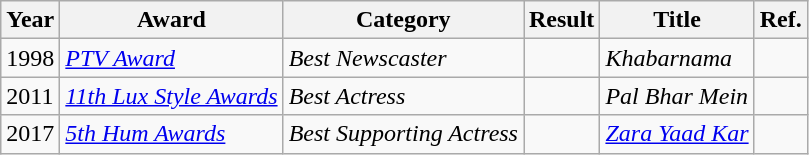<table class="wikitable">
<tr>
<th>Year</th>
<th>Award</th>
<th>Category</th>
<th>Result</th>
<th>Title</th>
<th>Ref.</th>
</tr>
<tr>
<td>1998</td>
<td><em><a href='#'>PTV Award</a></em></td>
<td><em>Best Newscaster</em></td>
<td></td>
<td><em>Khabarnama</em></td>
<td></td>
</tr>
<tr>
<td>2011</td>
<td><em><a href='#'>11th Lux Style Awards</a></em></td>
<td><em>Best Actress</em></td>
<td></td>
<td><em>Pal Bhar Mein</em></td>
<td></td>
</tr>
<tr>
<td>2017</td>
<td><em><a href='#'>5th Hum Awards</a></em></td>
<td><em>Best Supporting Actress</em></td>
<td></td>
<td><em><a href='#'>Zara Yaad Kar</a></em></td>
<td></td>
</tr>
</table>
